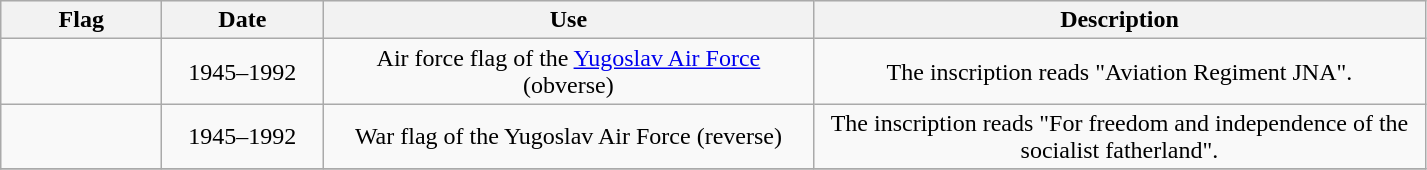<table class="wikitable" style="text-align:center;">
<tr style="background:#efefef;">
<th style="width:100px;">Flag</th>
<th style="width:100px;">Date</th>
<th style="width:320px; text-align:center;">Use</th>
<th style="width:400px; text-align:center;">Description</th>
</tr>
<tr>
<td></td>
<td>1945–1992</td>
<td>Air force flag of the <a href='#'>Yugoslav Air Force</a> (obverse) </td>
<td>The inscription reads "Aviation Regiment JNA".</td>
</tr>
<tr>
<td></td>
<td>1945–1992</td>
<td>War flag of the Yugoslav Air Force (reverse) </td>
<td>The inscription reads "For freedom and independence of the socialist fatherland".</td>
</tr>
<tr>
</tr>
</table>
